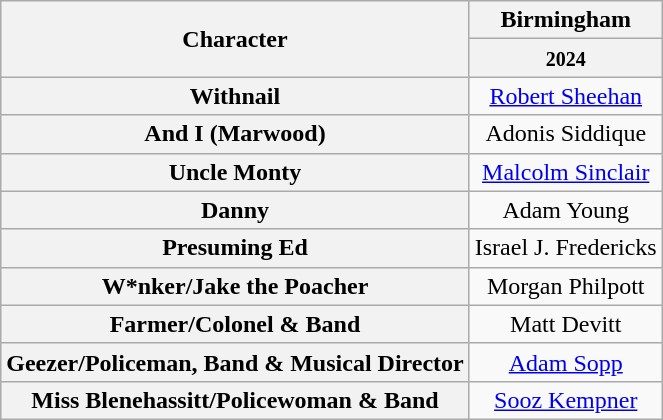<table class="wikitable">
<tr>
<th rowspan="2">Character</th>
<th>Birmingham</th>
</tr>
<tr>
<th><small>2024</small></th>
</tr>
<tr>
<th>Withnail</th>
<td align=center><a href='#'>Robert Sheehan</a></td>
</tr>
<tr>
<th>And I (Marwood)</th>
<td align="center">Adonis Siddique</td>
</tr>
<tr>
<th>Uncle Monty</th>
<td align=center><a href='#'>Malcolm Sinclair</a></td>
</tr>
<tr>
<th>Danny</th>
<td align=center>Adam Young</td>
</tr>
<tr>
<th>Presuming Ed</th>
<td align=center>Israel J. Fredericks</td>
</tr>
<tr>
<th>W*nker/Jake the Poacher</th>
<td align=center>Morgan Philpott</td>
</tr>
<tr>
<th>Farmer/Colonel & Band</th>
<td align=center>Matt Devitt</td>
</tr>
<tr>
<th>Geezer/Policeman, Band & Musical Director</th>
<td align=center><a href='#'>Adam Sopp</a></td>
</tr>
<tr>
<th>Miss Blenehassitt/Policewoman & Band</th>
<td align=center><a href='#'>Sooz Kempner</a></td>
</tr>
</table>
